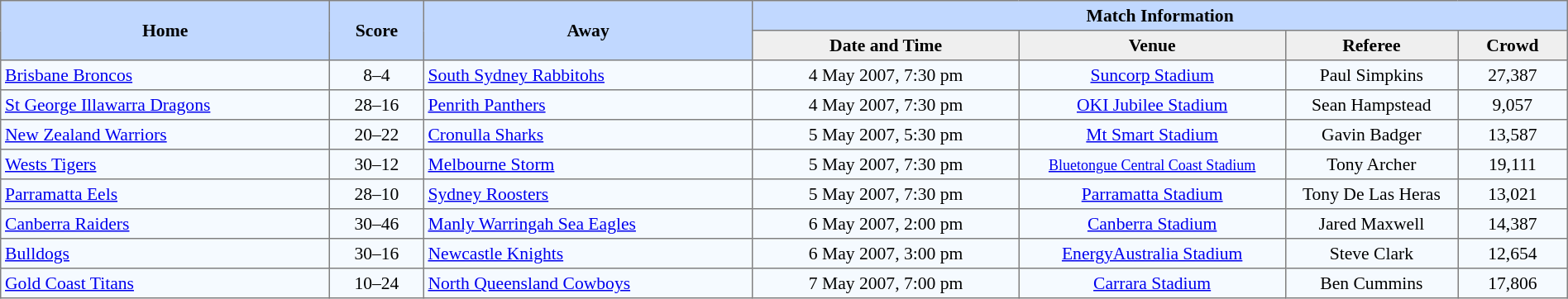<table border=1 style="border-collapse:collapse; font-size:90%; text-align:center;" cellpadding=3 cellspacing=0 width=100%>
<tr bgcolor=#C1D8FF>
<th rowspan=2 width=21%>Home</th>
<th rowspan=2 width=6%>Score</th>
<th rowspan=2 width=21%>Away</th>
<th colspan=6>Match Information</th>
</tr>
<tr bgcolor=#EFEFEF>
<th width=17%>Date and Time</th>
<th width=17%>Venue</th>
<th width=11%>Referee</th>
<th width=7%>Crowd</th>
</tr>
<tr bgcolor=#F5FAFF>
<td align=left> <a href='#'>Brisbane Broncos</a></td>
<td>8–4</td>
<td align=left> <a href='#'>South Sydney Rabbitohs</a></td>
<td>4 May 2007, 7:30 pm</td>
<td><a href='#'>Suncorp Stadium</a></td>
<td>Paul Simpkins</td>
<td>27,387</td>
</tr>
<tr bgcolor=#F5FAFF>
<td align=left> <a href='#'>St George Illawarra Dragons</a></td>
<td>28–16</td>
<td align=left> <a href='#'>Penrith Panthers</a></td>
<td>4 May 2007, 7:30 pm</td>
<td><a href='#'>OKI Jubilee Stadium</a></td>
<td>Sean Hampstead</td>
<td>9,057</td>
</tr>
<tr bgcolor=#F5FAFF>
<td align=left> <a href='#'>New Zealand Warriors</a></td>
<td>20–22</td>
<td align=left> <a href='#'>Cronulla Sharks</a></td>
<td>5 May 2007, 5:30 pm</td>
<td><a href='#'>Mt Smart Stadium</a></td>
<td>Gavin Badger</td>
<td>13,587</td>
</tr>
<tr bgcolor=#F5FAFF>
<td align=left> <a href='#'>Wests Tigers</a></td>
<td>30–12</td>
<td align=left> <a href='#'>Melbourne Storm</a></td>
<td>5 May 2007, 7:30 pm</td>
<td><small><a href='#'>Bluetongue Central Coast Stadium</a></small></td>
<td>Tony Archer</td>
<td>19,111</td>
</tr>
<tr bgcolor=#F5FAFF>
<td align=left> <a href='#'>Parramatta Eels</a></td>
<td>28–10</td>
<td align=left> <a href='#'>Sydney Roosters</a></td>
<td>5 May 2007, 7:30 pm</td>
<td><a href='#'>Parramatta Stadium</a></td>
<td>Tony De Las Heras</td>
<td>13,021</td>
</tr>
<tr bgcolor=#F5FAFF>
<td align=left> <a href='#'>Canberra Raiders</a></td>
<td>30–46</td>
<td align=left> <a href='#'>Manly Warringah Sea Eagles</a></td>
<td>6 May 2007, 2:00 pm</td>
<td><a href='#'>Canberra Stadium</a></td>
<td>Jared Maxwell</td>
<td>14,387</td>
</tr>
<tr bgcolor=#F5FAFF>
<td align=left> <a href='#'>Bulldogs</a></td>
<td>30–16</td>
<td align=left> <a href='#'>Newcastle Knights</a></td>
<td>6 May 2007, 3:00 pm</td>
<td><a href='#'>EnergyAustralia Stadium</a></td>
<td>Steve Clark</td>
<td>12,654</td>
</tr>
<tr bgcolor=#F5FAFF>
<td align=left> <a href='#'>Gold Coast Titans</a></td>
<td>10–24</td>
<td align=left> <a href='#'>North Queensland Cowboys</a></td>
<td>7 May 2007, 7:00 pm</td>
<td><a href='#'>Carrara Stadium</a></td>
<td>Ben Cummins</td>
<td>17,806</td>
</tr>
</table>
